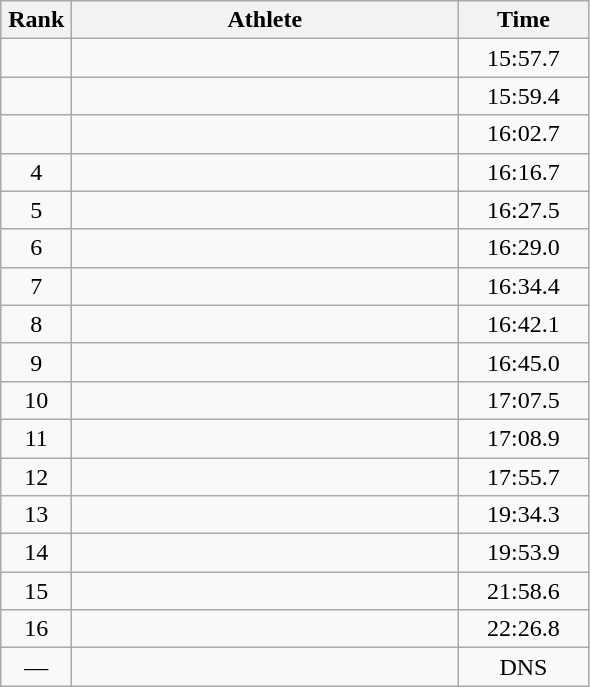<table class=wikitable style="text-align:center">
<tr>
<th width=40>Rank</th>
<th width=250>Athlete</th>
<th width=80>Time</th>
</tr>
<tr>
<td></td>
<td align=left></td>
<td>15:57.7</td>
</tr>
<tr>
<td></td>
<td align=left></td>
<td>15:59.4</td>
</tr>
<tr>
<td></td>
<td align=left></td>
<td>16:02.7</td>
</tr>
<tr>
<td>4</td>
<td align=left></td>
<td>16:16.7</td>
</tr>
<tr>
<td>5</td>
<td align=left></td>
<td>16:27.5</td>
</tr>
<tr>
<td>6</td>
<td align=left></td>
<td>16:29.0</td>
</tr>
<tr>
<td>7</td>
<td align=left></td>
<td>16:34.4</td>
</tr>
<tr>
<td>8</td>
<td align=left></td>
<td>16:42.1</td>
</tr>
<tr>
<td>9</td>
<td align=left></td>
<td>16:45.0</td>
</tr>
<tr>
<td>10</td>
<td align=left></td>
<td>17:07.5</td>
</tr>
<tr>
<td>11</td>
<td align=left></td>
<td>17:08.9</td>
</tr>
<tr>
<td>12</td>
<td align=left></td>
<td>17:55.7</td>
</tr>
<tr>
<td>13</td>
<td align=left></td>
<td>19:34.3</td>
</tr>
<tr>
<td>14</td>
<td align=left></td>
<td>19:53.9</td>
</tr>
<tr>
<td>15</td>
<td align=left></td>
<td>21:58.6</td>
</tr>
<tr>
<td>16</td>
<td align=left></td>
<td>22:26.8</td>
</tr>
<tr>
<td>—</td>
<td align=left></td>
<td>DNS</td>
</tr>
</table>
